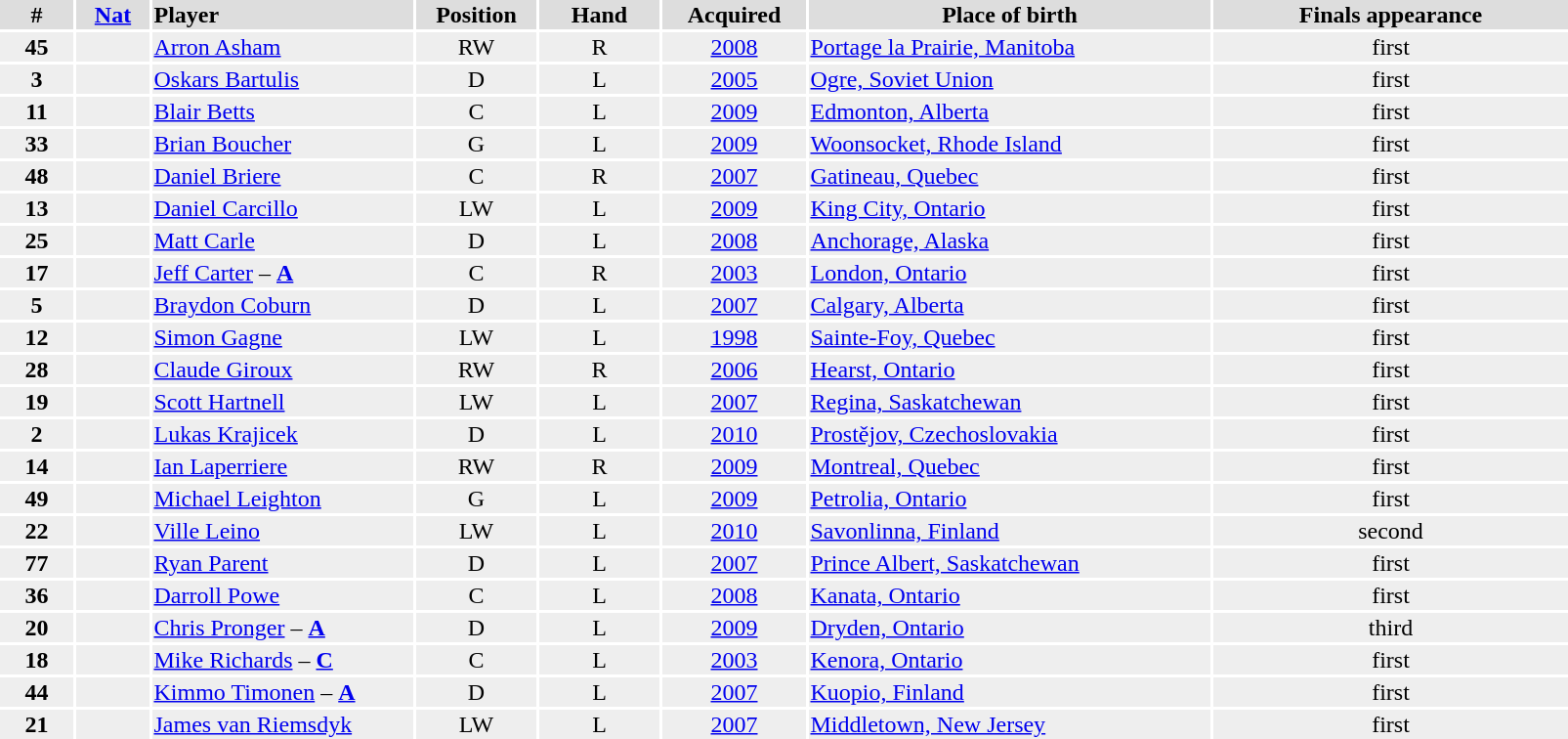<table style="text-align:center;">
<tr style="background:#ddd;">
<th style="width:3em">#</th>
<th style="width:3em"><a href='#'>Nat</a></th>
<th style="width:11em; text-align:left">Player</th>
<th style="width:5em">Position</th>
<th style="width:5em">Hand</th>
<th style="width:6em">Acquired</th>
<th style="width:17em">Place of birth</th>
<th style="width:15em">Finals appearance</th>
</tr>
<tr style="background:#eee;">
<td><strong>45</strong></td>
<td></td>
<td style="text-align:left;"><a href='#'>Arron Asham</a></td>
<td>RW</td>
<td>R</td>
<td><a href='#'>2008</a></td>
<td style="text-align:left;"><a href='#'>Portage la Prairie, Manitoba</a></td>
<td>first</td>
</tr>
<tr style="background:#eee;">
<td><strong>3</strong></td>
<td></td>
<td style="text-align:left;"><a href='#'>Oskars Bartulis</a></td>
<td>D</td>
<td>L</td>
<td><a href='#'>2005</a></td>
<td style="text-align:left;"><a href='#'>Ogre, Soviet Union</a></td>
<td>first</td>
</tr>
<tr style="background:#eee;">
<td><strong>11</strong></td>
<td></td>
<td style="text-align:left;"><a href='#'>Blair Betts</a></td>
<td>C</td>
<td>L</td>
<td><a href='#'>2009</a></td>
<td style="text-align:left;"><a href='#'>Edmonton, Alberta</a></td>
<td>first</td>
</tr>
<tr style="background:#eee;">
<td><strong>33</strong></td>
<td></td>
<td style="text-align:left;"><a href='#'>Brian Boucher</a></td>
<td>G</td>
<td>L</td>
<td><a href='#'>2009</a></td>
<td style="text-align:left;"><a href='#'>Woonsocket, Rhode Island</a></td>
<td>first</td>
</tr>
<tr style="background:#eee;">
<td><strong>48</strong></td>
<td></td>
<td style="text-align:left;"><a href='#'>Daniel Briere</a></td>
<td>C</td>
<td>R</td>
<td><a href='#'>2007</a></td>
<td style="text-align:left;"><a href='#'>Gatineau, Quebec</a></td>
<td>first</td>
</tr>
<tr style="background:#eee;">
<td><strong>13</strong></td>
<td></td>
<td style="text-align:left;"><a href='#'>Daniel Carcillo</a></td>
<td>LW</td>
<td>L</td>
<td><a href='#'>2009</a></td>
<td style="text-align:left;"><a href='#'>King City, Ontario</a></td>
<td>first</td>
</tr>
<tr style="background:#eee;">
<td><strong>25</strong></td>
<td></td>
<td style="text-align:left;"><a href='#'>Matt Carle</a></td>
<td>D</td>
<td>L</td>
<td><a href='#'>2008</a></td>
<td style="text-align:left;"><a href='#'>Anchorage, Alaska</a></td>
<td>first</td>
</tr>
<tr style="background:#eee;">
<td><strong>17</strong></td>
<td></td>
<td style="text-align:left;"><a href='#'>Jeff Carter</a> – <strong><a href='#'>A</a></strong></td>
<td>C</td>
<td>R</td>
<td><a href='#'>2003</a></td>
<td style="text-align:left;"><a href='#'>London, Ontario</a></td>
<td>first</td>
</tr>
<tr style="background:#eee;">
<td><strong>5</strong></td>
<td></td>
<td style="text-align:left;"><a href='#'>Braydon Coburn</a></td>
<td>D</td>
<td>L</td>
<td><a href='#'>2007</a></td>
<td style="text-align:left;"><a href='#'>Calgary, Alberta</a></td>
<td>first</td>
</tr>
<tr style="background:#eee;">
<td><strong>12</strong></td>
<td></td>
<td style="text-align:left;"><a href='#'>Simon Gagne</a></td>
<td>LW</td>
<td>L</td>
<td><a href='#'>1998</a></td>
<td style="text-align:left;"><a href='#'>Sainte-Foy, Quebec</a></td>
<td>first</td>
</tr>
<tr style="background:#eee;">
<td><strong>28</strong></td>
<td></td>
<td style="text-align:left;"><a href='#'>Claude Giroux</a></td>
<td>RW</td>
<td>R</td>
<td><a href='#'>2006</a></td>
<td style="text-align:left;"><a href='#'>Hearst, Ontario</a></td>
<td>first</td>
</tr>
<tr style="background:#eee;">
<td><strong>19</strong></td>
<td></td>
<td style="text-align:left;"><a href='#'>Scott Hartnell</a></td>
<td>LW</td>
<td>L</td>
<td><a href='#'>2007</a></td>
<td style="text-align:left;"><a href='#'>Regina, Saskatchewan</a></td>
<td>first</td>
</tr>
<tr style="background:#eee;">
<td><strong>2</strong></td>
<td></td>
<td style="text-align:left;"><a href='#'>Lukas Krajicek</a></td>
<td>D</td>
<td>L</td>
<td><a href='#'>2010</a></td>
<td style="text-align:left;"><a href='#'>Prostějov, Czechoslovakia</a></td>
<td>first</td>
</tr>
<tr style="background:#eee;">
<td><strong>14</strong></td>
<td></td>
<td style="text-align:left;"><a href='#'>Ian Laperriere</a></td>
<td>RW</td>
<td>R</td>
<td><a href='#'>2009</a></td>
<td style="text-align:left;"><a href='#'>Montreal, Quebec</a></td>
<td>first</td>
</tr>
<tr style="background:#eee;">
<td><strong>49</strong></td>
<td></td>
<td style="text-align:left;"><a href='#'>Michael Leighton</a></td>
<td>G</td>
<td>L</td>
<td><a href='#'>2009</a></td>
<td style="text-align:left;"><a href='#'>Petrolia, Ontario</a></td>
<td>first</td>
</tr>
<tr style="background:#eee;">
<td><strong>22</strong></td>
<td></td>
<td style="text-align:left;"><a href='#'>Ville Leino</a></td>
<td>LW</td>
<td>L</td>
<td><a href='#'>2010</a></td>
<td style="text-align:left;"><a href='#'>Savonlinna, Finland</a></td>
<td>second </td>
</tr>
<tr style="background:#eee;">
<td><strong>77</strong></td>
<td></td>
<td style="text-align:left;"><a href='#'>Ryan Parent</a></td>
<td>D</td>
<td>L</td>
<td><a href='#'>2007</a></td>
<td style="text-align:left;"><a href='#'>Prince Albert, Saskatchewan</a></td>
<td>first</td>
</tr>
<tr style="background:#eee;">
<td><strong>36</strong></td>
<td></td>
<td style="text-align:left;"><a href='#'>Darroll Powe</a></td>
<td>C</td>
<td>L</td>
<td><a href='#'>2008</a></td>
<td style="text-align:left;"><a href='#'>Kanata, Ontario</a></td>
<td>first</td>
</tr>
<tr style="background:#eee;">
<td><strong>20</strong></td>
<td></td>
<td style="text-align:left;"><a href='#'>Chris Pronger</a> – <strong><a href='#'>A</a></strong></td>
<td>D</td>
<td>L</td>
<td><a href='#'>2009</a></td>
<td style="text-align:left;"><a href='#'>Dryden, Ontario</a></td>
<td>third </td>
</tr>
<tr style="background:#eee;">
<td><strong>18</strong></td>
<td></td>
<td style="text-align:left;"><a href='#'>Mike Richards</a> – <strong><a href='#'>C</a></strong></td>
<td>C</td>
<td>L</td>
<td><a href='#'>2003</a></td>
<td style="text-align:left;"><a href='#'>Kenora, Ontario</a></td>
<td>first</td>
</tr>
<tr style="background:#eee;">
<td><strong>44</strong></td>
<td></td>
<td style="text-align:left;"><a href='#'>Kimmo Timonen</a> – <strong><a href='#'>A</a></strong></td>
<td>D</td>
<td>L</td>
<td><a href='#'>2007</a></td>
<td style="text-align:left;"><a href='#'>Kuopio, Finland</a></td>
<td>first</td>
</tr>
<tr style="background:#eee;">
<td><strong>21</strong></td>
<td></td>
<td style="text-align:left;"><a href='#'>James van Riemsdyk</a></td>
<td>LW</td>
<td>L</td>
<td><a href='#'>2007</a></td>
<td style="text-align:left;"><a href='#'>Middletown, New Jersey</a></td>
<td>first</td>
</tr>
</table>
